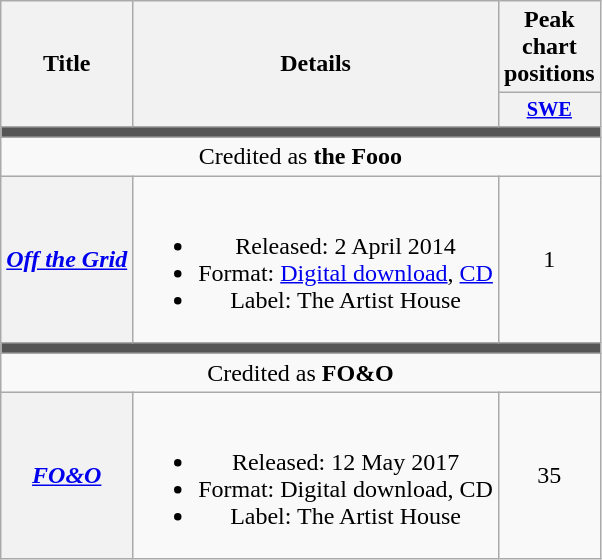<table class="wikitable plainrowheaders" style="text-align:center;">
<tr>
<th scope="col" rowspan="2">Title</th>
<th scope="col" rowspan="2">Details</th>
<th scope="col">Peak chart positions</th>
</tr>
<tr>
<th scope="col" style="width:3em;font-size:85%;"><a href='#'>SWE</a><br></th>
</tr>
<tr>
<td colspan="3" style="background:#555;"></td>
</tr>
<tr>
<td colspan=3>Credited as <strong>the Fooo</strong></td>
</tr>
<tr>
<th scope="row"><em><a href='#'>Off the Grid</a></em></th>
<td><br><ul><li>Released: 2 April 2014</li><li>Format: <a href='#'>Digital download</a>, <a href='#'>CD</a></li><li>Label: The Artist House</li></ul></td>
<td>1</td>
</tr>
<tr>
<td colspan="3" style="background:#555;"></td>
</tr>
<tr>
<td colspan=3>Credited as <strong>FO&O</strong></td>
</tr>
<tr>
<th scope="row"><em><a href='#'>FO&O</a></em></th>
<td><br><ul><li>Released: 12 May 2017</li><li>Format: Digital download, CD</li><li>Label: The Artist House</li></ul></td>
<td>35</td>
</tr>
</table>
